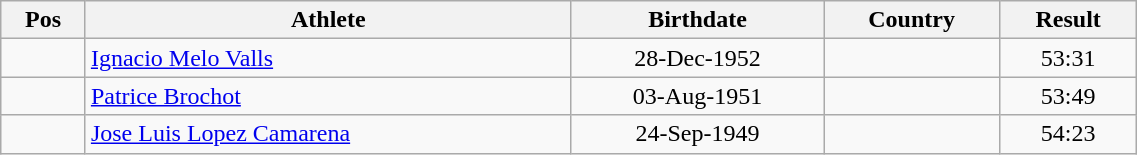<table class="wikitable"  style="text-align:center; width:60%;">
<tr>
<th>Pos</th>
<th>Athlete</th>
<th>Birthdate</th>
<th>Country</th>
<th>Result</th>
</tr>
<tr>
<td align=center></td>
<td align=left><a href='#'>Ignacio Melo Valls</a></td>
<td>28-Dec-1952</td>
<td align=left></td>
<td>53:31</td>
</tr>
<tr>
<td align=center></td>
<td align=left><a href='#'>Patrice Brochot</a></td>
<td>03-Aug-1951</td>
<td align=left></td>
<td>53:49</td>
</tr>
<tr>
<td align=center></td>
<td align=left><a href='#'>Jose Luis Lopez Camarena</a></td>
<td>24-Sep-1949</td>
<td align=left></td>
<td>54:23</td>
</tr>
</table>
